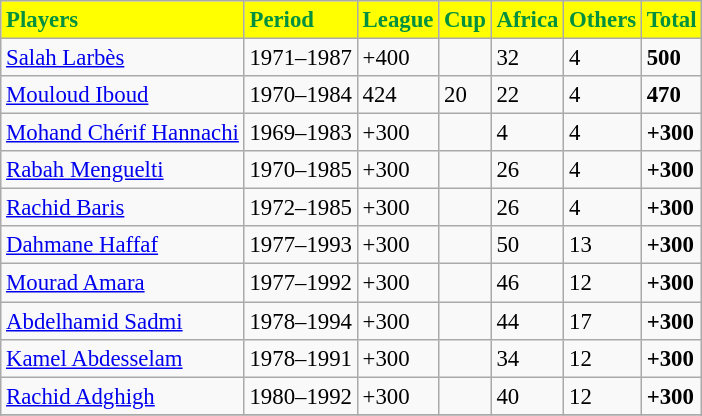<table class="wikitable" style="font-size:95%;">
<tr style="color:#009040; background:#FFFF00; align:center;">
<td><strong>Players</strong></td>
<td><strong>Period</strong></td>
<td><strong>League</strong></td>
<td><strong>Cup</strong></td>
<td><strong>Africa</strong></td>
<td><strong>Others</strong></td>
<td><strong>Total</strong></td>
</tr>
<tr ---->
<td> <a href='#'>Salah Larbès</a></td>
<td>1971–1987</td>
<td>+400</td>
<td></td>
<td>32</td>
<td>4</td>
<td><strong>500</strong></td>
</tr>
<tr ---->
<td> <a href='#'>Mouloud Iboud</a></td>
<td>1970–1984</td>
<td>424</td>
<td>20</td>
<td>22</td>
<td>4</td>
<td><strong>470</strong></td>
</tr>
<tr ---->
<td> <a href='#'>Mohand Chérif Hannachi</a></td>
<td>1969–1983</td>
<td>+300</td>
<td></td>
<td>4</td>
<td>4</td>
<td><strong>+300</strong></td>
</tr>
<tr ---->
<td> <a href='#'>Rabah Menguelti</a></td>
<td>1970–1985</td>
<td>+300</td>
<td></td>
<td>26</td>
<td>4</td>
<td><strong>+300</strong></td>
</tr>
<tr ---->
<td> <a href='#'>Rachid Baris</a></td>
<td>1972–1985</td>
<td>+300</td>
<td></td>
<td>26</td>
<td>4</td>
<td><strong>+300</strong></td>
</tr>
<tr ---->
<td> <a href='#'>Dahmane Haffaf</a></td>
<td>1977–1993</td>
<td>+300</td>
<td></td>
<td>50</td>
<td>13</td>
<td><strong>+300</strong></td>
</tr>
<tr ---->
<td> <a href='#'>Mourad Amara</a></td>
<td>1977–1992</td>
<td>+300</td>
<td></td>
<td>46</td>
<td>12</td>
<td><strong>+300</strong></td>
</tr>
<tr ---->
<td> <a href='#'>Abdelhamid Sadmi</a></td>
<td>1978–1994</td>
<td>+300</td>
<td></td>
<td>44</td>
<td>17</td>
<td><strong>+300</strong></td>
</tr>
<tr ---->
<td> <a href='#'>Kamel Abdesselam</a></td>
<td>1978–1991</td>
<td>+300</td>
<td></td>
<td>34</td>
<td>12</td>
<td><strong>+300</strong></td>
</tr>
<tr ---->
<td> <a href='#'>Rachid Adghigh</a></td>
<td>1980–1992</td>
<td>+300</td>
<td></td>
<td>40</td>
<td>12</td>
<td><strong>+300</strong></td>
</tr>
<tr ---->
</tr>
<tr ---->
</tr>
</table>
